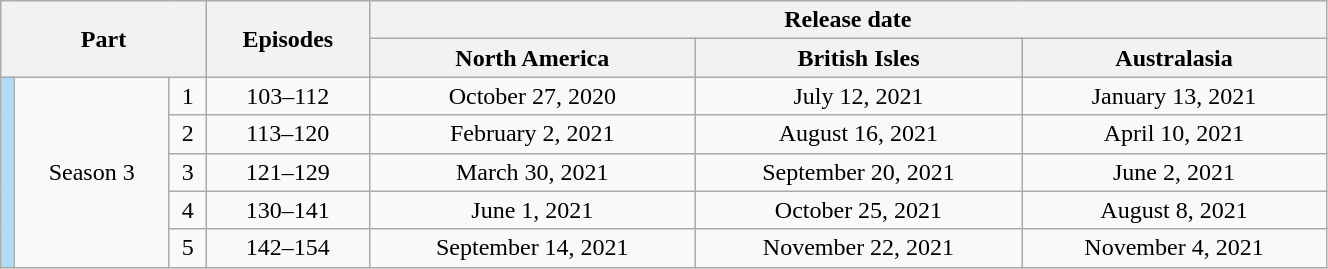<table class="wikitable" style="text-align: center; width: 70%;">
<tr>
<th colspan="3" rowspan="2">Part</th>
<th rowspan="2">Episodes</th>
<th colspan="3">Release date</th>
</tr>
<tr>
<th>North America</th>
<th>British Isles</th>
<th>Australasia</th>
</tr>
<tr>
<td rowspan="10" width="1%" style="background: #AFDBF5;"></td>
<td rowspan="5">Season 3</td>
<td>1</td>
<td>103–112</td>
<td>October 27, 2020</td>
<td>July 12, 2021</td>
<td>January 13, 2021</td>
</tr>
<tr>
<td>2</td>
<td>113–120</td>
<td>February 2, 2021</td>
<td>August 16, 2021</td>
<td>April 10, 2021</td>
</tr>
<tr>
<td>3</td>
<td>121–129</td>
<td>March 30, 2021</td>
<td>September 20, 2021</td>
<td>June 2, 2021</td>
</tr>
<tr>
<td>4</td>
<td>130–141</td>
<td>June 1, 2021</td>
<td>October 25, 2021</td>
<td>August 8, 2021</td>
</tr>
<tr>
<td>5</td>
<td>142–154</td>
<td>September 14, 2021</td>
<td>November 22, 2021</td>
<td>November 4, 2021</td>
</tr>
</table>
